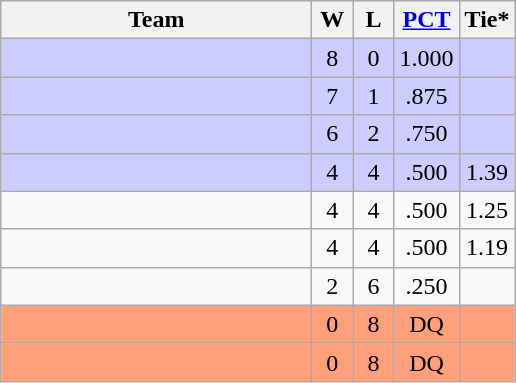<table class="wikitable" style="text-align:center;">
<tr>
<th width=200px>Team</th>
<th width=20px>W</th>
<th width=20px>L</th>
<th width=30px><a href='#'>PCT</a></th>
<th width=30px>Tie*</th>
</tr>
<tr bgcolor="#CCCCFF">
<td align=left></td>
<td>8</td>
<td>0</td>
<td>1.000</td>
<td></td>
</tr>
<tr bgcolor="#CCCCFF">
<td align=left><strong></strong></td>
<td>7</td>
<td>1</td>
<td>.875</td>
<td></td>
</tr>
<tr bgcolor="#CCCCFF">
<td align=left></td>
<td>6</td>
<td>2</td>
<td>.750</td>
<td></td>
</tr>
<tr bgcolor="#CCCCFF">
<td align=left></td>
<td>4</td>
<td>4</td>
<td>.500</td>
<td>1.39</td>
</tr>
<tr>
<td align=left></td>
<td>4</td>
<td>4</td>
<td>.500</td>
<td>1.25</td>
</tr>
<tr>
<td align=left></td>
<td>4</td>
<td>4</td>
<td>.500</td>
<td>1.19</td>
</tr>
<tr>
<td align=left></td>
<td>2</td>
<td>6</td>
<td>.250</td>
<td></td>
</tr>
<tr bgcolor="#FFA07A">
<td align=left></td>
<td>0</td>
<td>8</td>
<td>DQ</td>
<td></td>
</tr>
<tr bgcolor="#FFA07A">
<td align=left></td>
<td>0</td>
<td>8</td>
<td>DQ</td>
<td></td>
</tr>
</table>
